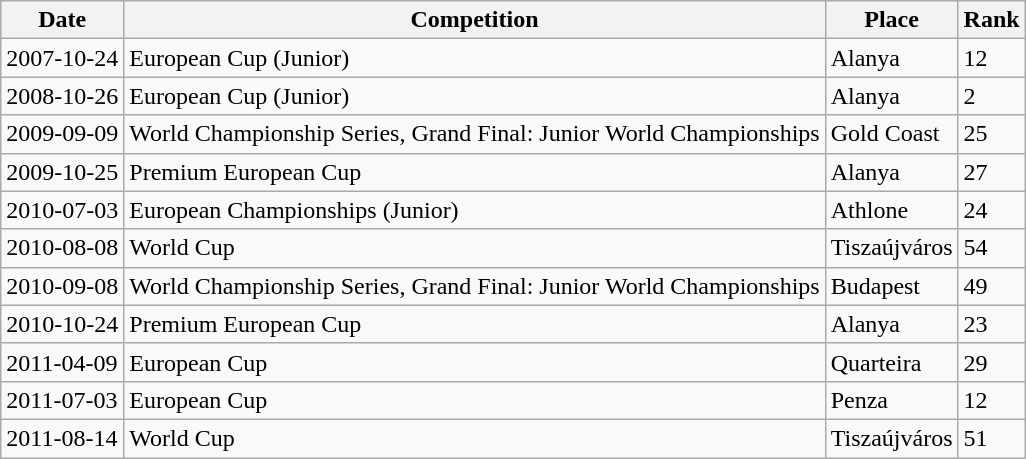<table class="wikitable sortable">
<tr>
<th>Date</th>
<th>Competition</th>
<th>Place</th>
<th>Rank</th>
</tr>
<tr>
<td>2007-10-24</td>
<td>European Cup (Junior)</td>
<td>Alanya</td>
<td>12</td>
</tr>
<tr>
<td>2008-10-26</td>
<td>European Cup (Junior)</td>
<td>Alanya</td>
<td>2</td>
</tr>
<tr>
<td>2009-09-09</td>
<td>World Championship Series, Grand Final: Junior World Championships</td>
<td>Gold Coast</td>
<td>25</td>
</tr>
<tr>
<td>2009-10-25</td>
<td>Premium European Cup</td>
<td>Alanya</td>
<td>27</td>
</tr>
<tr>
<td>2010-07-03</td>
<td>European Championships (Junior)</td>
<td>Athlone</td>
<td>24</td>
</tr>
<tr>
<td>2010-08-08</td>
<td>World Cup</td>
<td>Tiszaújváros</td>
<td>54</td>
</tr>
<tr>
<td>2010-09-08</td>
<td>World Championship Series, Grand Final: Junior World Championships</td>
<td>Budapest</td>
<td>49</td>
</tr>
<tr>
<td>2010-10-24</td>
<td>Premium European Cup</td>
<td>Alanya</td>
<td>23</td>
</tr>
<tr>
<td>2011-04-09</td>
<td>European Cup</td>
<td>Quarteira</td>
<td>29</td>
</tr>
<tr>
<td>2011-07-03</td>
<td>European Cup</td>
<td>Penza</td>
<td>12</td>
</tr>
<tr>
<td>2011-08-14</td>
<td>World Cup</td>
<td>Tiszaújváros</td>
<td>51</td>
</tr>
</table>
